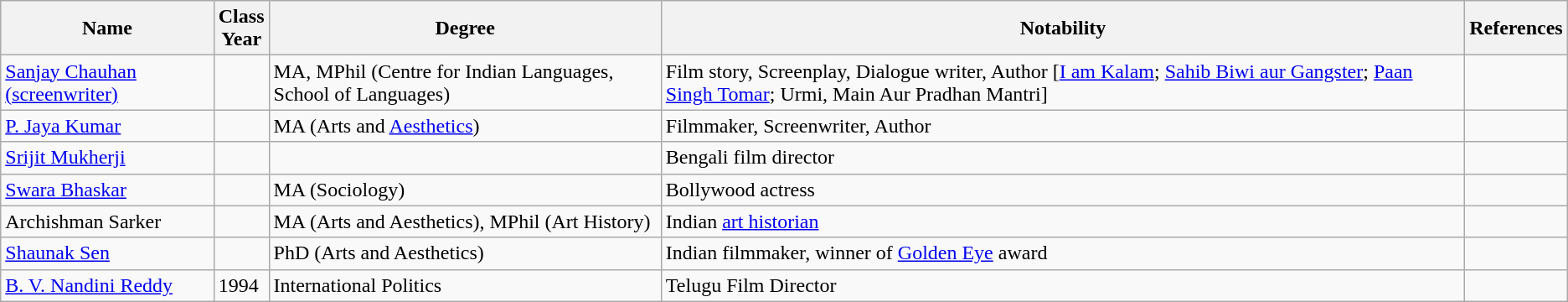<table class="wikitable sortable">
<tr>
<th>Name</th>
<th>Class<br>Year</th>
<th>Degree</th>
<th class="unsortable">Notability</th>
<th class="unsortable">References</th>
</tr>
<tr>
<td><a href='#'>Sanjay Chauhan (screenwriter)</a></td>
<td></td>
<td>MA, MPhil (Centre for Indian Languages, School of Languages)</td>
<td>Film story, Screenplay, Dialogue writer, Author [<a href='#'>I am Kalam</a>; <a href='#'>Sahib Biwi aur Gangster</a>; <a href='#'>Paan Singh Tomar</a>; Urmi, Main Aur Pradhan Mantri]</td>
</tr>
<tr>
<td><a href='#'>P. Jaya Kumar</a></td>
<td></td>
<td>MA (Arts and <a href='#'>Aesthetics</a>)</td>
<td>Filmmaker, Screenwriter, Author</td>
<td></td>
</tr>
<tr>
<td><a href='#'>Srijit Mukherji</a></td>
<td></td>
<td></td>
<td>Bengali film director</td>
<td></td>
</tr>
<tr>
<td><a href='#'>Swara Bhaskar</a></td>
<td></td>
<td>MA (Sociology)</td>
<td>Bollywood actress</td>
<td></td>
</tr>
<tr>
<td>Archishman Sarker</td>
<td></td>
<td>MA (Arts and Aesthetics), MPhil (Art History)</td>
<td>Indian <a href='#'>art historian</a></td>
<td></td>
</tr>
<tr>
<td><a href='#'>Shaunak Sen</a></td>
<td></td>
<td>PhD (Arts and Aesthetics)</td>
<td>Indian filmmaker, winner of <a href='#'>Golden Eye</a> award</td>
<td></td>
</tr>
<tr>
<td><a href='#'>B. V. Nandini Reddy</a></td>
<td>1994</td>
<td>International Politics</td>
<td>Telugu Film Director</td>
<td></td>
</tr>
</table>
